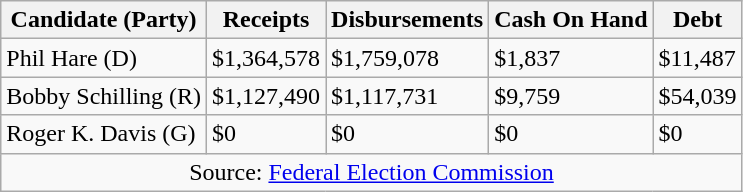<table class="wikitable sortable">
<tr>
<th>Candidate (Party)</th>
<th>Receipts</th>
<th>Disbursements</th>
<th>Cash On Hand</th>
<th>Debt</th>
</tr>
<tr>
<td>Phil Hare (D)</td>
<td>$1,364,578</td>
<td>$1,759,078</td>
<td>$1,837</td>
<td>$11,487</td>
</tr>
<tr>
<td>Bobby Schilling (R)</td>
<td>$1,127,490</td>
<td>$1,117,731</td>
<td>$9,759</td>
<td>$54,039</td>
</tr>
<tr>
<td>Roger K. Davis (G)</td>
<td>$0</td>
<td>$0</td>
<td>$0</td>
<td>$0</td>
</tr>
<tr align=center>
<td colspan="5">Source: <a href='#'>Federal Election Commission</a></td>
</tr>
</table>
